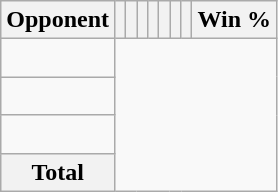<table class="wikitable sortable collapsible collapsed" style="text-align: center;">
<tr>
<th>Opponent</th>
<th></th>
<th></th>
<th></th>
<th></th>
<th></th>
<th></th>
<th></th>
<th>Win %</th>
</tr>
<tr>
<td align="left"><br></td>
</tr>
<tr>
<td align="left"><br></td>
</tr>
<tr>
<td align="left"><br></td>
</tr>
<tr class="sortbottom">
<th>Total<br></th>
</tr>
</table>
